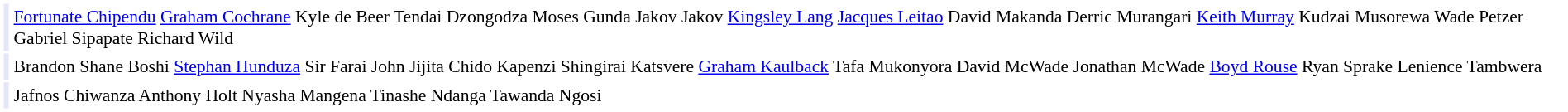<table cellpadding="2" style="border: 1px solid white; font-size:90%;">
<tr>
<td style="text-align:right;" bgcolor="lavender"></td>
<td style="text-align:left;"><a href='#'>Fortunate Chipendu</a> <a href='#'>Graham Cochrane</a> Kyle de Beer Tendai Dzongodza Moses Gunda Jakov Jakov <a href='#'>Kingsley Lang</a> <a href='#'>Jacques Leitao</a> David Makanda Derric Murangari <a href='#'>Keith Murray</a> Kudzai Musorewa Wade Petzer Gabriel Sipapate Richard Wild</td>
</tr>
<tr>
<td style="text-align:right;" bgcolor="lavender"></td>
<td style="text-align:left;">Brandon Shane Boshi <a href='#'>Stephan Hunduza</a> Sir Farai John Jijita Chido Kapenzi Shingirai Katsvere <a href='#'>Graham Kaulback</a> Tafa Mukonyora David McWade Jonathan McWade <a href='#'>Boyd Rouse</a> Ryan Sprake Lenience Tambwera</td>
</tr>
<tr>
<td style="text-align:right;" bgcolor="lavender"></td>
<td style="text-align:left;">Jafnos Chiwanza Anthony Holt Nyasha Mangena Tinashe Ndanga Tawanda Ngosi</td>
</tr>
</table>
